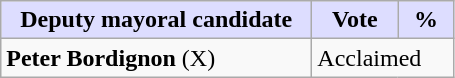<table class="wikitable">
<tr>
<th style="background:#ddf; width:200px;">Deputy mayoral candidate</th>
<th style="background:#ddf; width:50px;">Vote</th>
<th style="background:#ddf; width:30px;">%</th>
</tr>
<tr>
<td><strong>Peter Bordignon</strong> (X)</td>
<td colspan="2">Acclaimed</td>
</tr>
</table>
